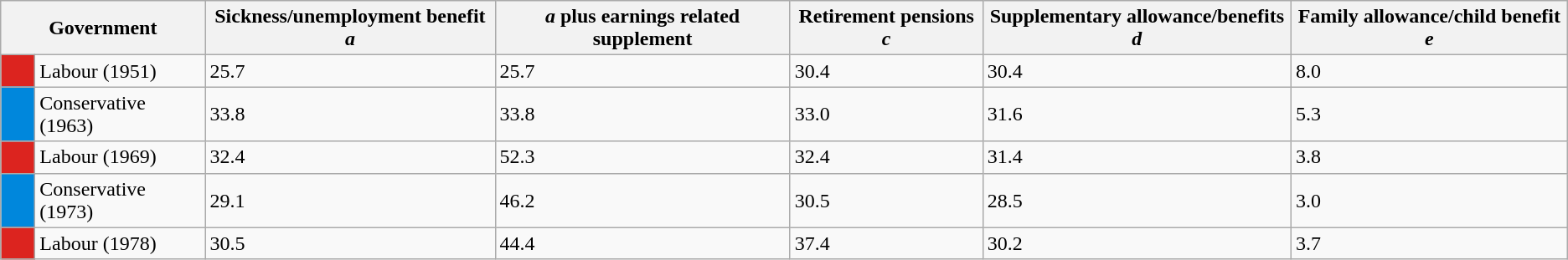<table class="wikitable">
<tr>
<th colspan="2">Government</th>
<th>Sickness/unemployment benefit <em>a</em></th>
<th><em>a</em> plus earnings related supplement</th>
<th>Retirement pensions <em>c</em></th>
<th>Supplementary allowance/benefits <em>d</em></th>
<th>Family allowance/child benefit <em>e</em></th>
</tr>
<tr>
<td style="background:#dc241f; width:20px;"></td>
<td>Labour (1951)</td>
<td>25.7</td>
<td>25.7</td>
<td>30.4</td>
<td>30.4</td>
<td>8.0</td>
</tr>
<tr>
<td style="background:#0087dc; width:20px;"></td>
<td>Conservative (1963)</td>
<td>33.8</td>
<td>33.8</td>
<td>33.0</td>
<td>31.6</td>
<td>5.3</td>
</tr>
<tr>
<td style="background:#dc241f; width:20px;"></td>
<td>Labour (1969)</td>
<td>32.4</td>
<td>52.3</td>
<td>32.4</td>
<td>31.4</td>
<td>3.8</td>
</tr>
<tr>
<td style="background:#0087dc; width:20px;"></td>
<td>Conservative (1973)</td>
<td>29.1</td>
<td>46.2</td>
<td>30.5</td>
<td>28.5</td>
<td>3.0</td>
</tr>
<tr>
<td style="background:#dc241f; width:20px;"></td>
<td>Labour (1978)</td>
<td>30.5</td>
<td>44.4</td>
<td>37.4</td>
<td>30.2</td>
<td>3.7</td>
</tr>
</table>
